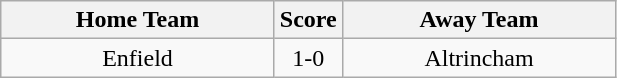<table class="wikitable" style="text-align:center;">
<tr>
<th width=175>Home Team</th>
<th width=20>Score</th>
<th width=175>Away Team</th>
</tr>
<tr>
<td>Enfield</td>
<td>1-0</td>
<td>Altrincham</td>
</tr>
</table>
